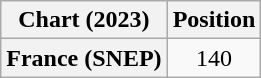<table class="wikitable plainrowheaders" style="text-align:center">
<tr>
<th scope="col">Chart (2023)</th>
<th scope="col">Position</th>
</tr>
<tr>
<th scope="row">France (SNEP)</th>
<td>140</td>
</tr>
</table>
